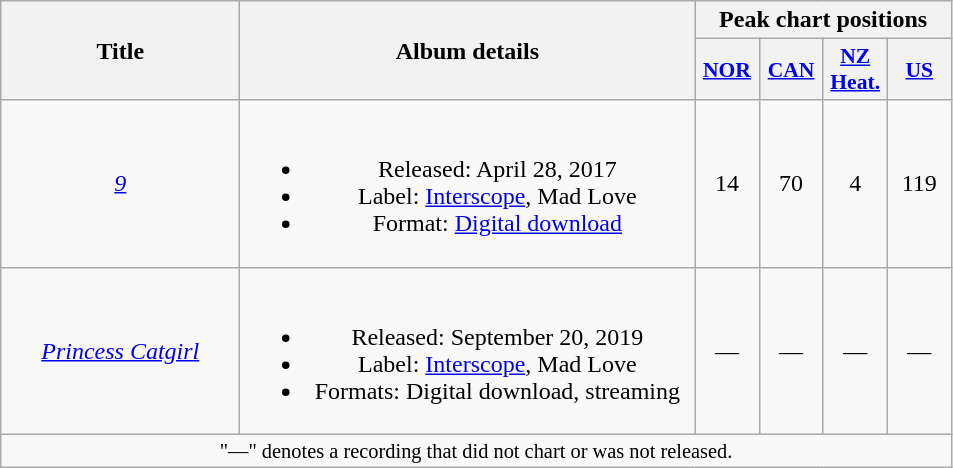<table class="wikitable plainrowheaders" style="text-align:center;">
<tr>
<th scope="col" style="width:9.5em;" rowspan="2">Title</th>
<th scope="col" style="width:18.5em;" rowspan="2">Album details</th>
<th scope="col" colspan="4">Peak chart positions</th>
</tr>
<tr>
<th scope="col" style="width:2.5em;font-size:90%;"><a href='#'>NOR</a></th>
<th scope="col" style="width:2.5em;font-size:90%;"><a href='#'>CAN</a></th>
<th scope="col" style="width:2.5em;font-size:90%;"><a href='#'>NZ<br>Heat.</a></th>
<th scope="col" style="width:2.5em;font-size:90%;"><a href='#'>US</a></th>
</tr>
<tr>
<td scope="row"><em><a href='#'>9</a></em></td>
<td><br><ul><li>Released: April 28, 2017</li><li>Label: <a href='#'>Interscope</a>, Mad Love</li><li>Format: <a href='#'>Digital download</a></li></ul></td>
<td>14</td>
<td>70</td>
<td>4</td>
<td>119</td>
</tr>
<tr>
<td scope="row"><em><a href='#'>Princess Catgirl</a></em></td>
<td><br><ul><li>Released: September 20, 2019</li><li>Label: <a href='#'>Interscope</a>, Mad Love</li><li>Formats: Digital download, streaming</li></ul></td>
<td>—</td>
<td>—</td>
<td>—</td>
<td>—</td>
</tr>
<tr>
<td colspan="6" style="font-size:85%">"—" denotes a recording that did not chart or was not released.</td>
</tr>
</table>
